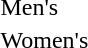<table>
<tr>
<td>Men's</td>
<td></td>
<td></td>
<td></td>
</tr>
<tr>
<td>Women's</td>
<td></td>
<td></td>
<td></td>
</tr>
</table>
